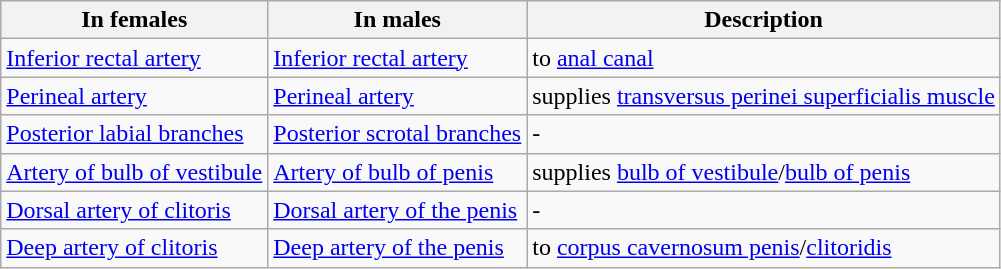<table class="wikitable">
<tr>
<th>In females</th>
<th>In males</th>
<th>Description</th>
</tr>
<tr>
<td><a href='#'>Inferior rectal artery</a></td>
<td><a href='#'>Inferior rectal artery</a></td>
<td>to <a href='#'>anal canal</a></td>
</tr>
<tr>
<td><a href='#'>Perineal artery</a></td>
<td><a href='#'>Perineal artery</a></td>
<td>supplies <a href='#'>transversus perinei superficialis muscle</a></td>
</tr>
<tr>
<td><a href='#'>Posterior labial branches</a></td>
<td><a href='#'>Posterior scrotal branches</a></td>
<td>-</td>
</tr>
<tr>
<td><a href='#'>Artery of bulb of vestibule</a></td>
<td><a href='#'>Artery of bulb of penis</a></td>
<td>supplies <a href='#'>bulb of vestibule</a>/<a href='#'>bulb of penis</a></td>
</tr>
<tr>
<td><a href='#'>Dorsal artery of clitoris</a></td>
<td><a href='#'>Dorsal artery of the penis</a></td>
<td>-</td>
</tr>
<tr>
<td><a href='#'>Deep artery of clitoris</a></td>
<td><a href='#'>Deep artery of the penis</a></td>
<td>to <a href='#'>corpus cavernosum penis</a>/<a href='#'>clitoridis</a></td>
</tr>
</table>
